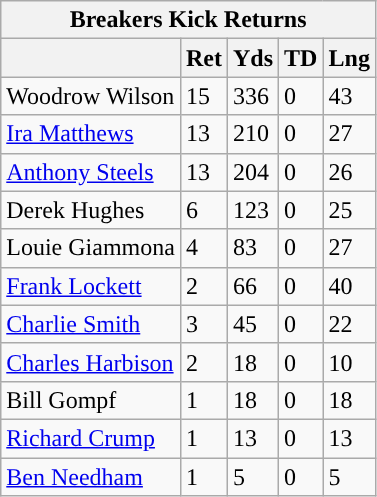<table class="wikitable">
<tr>
<th colspan="5">Breakers Kick Returns</th>
</tr>
<tr>
<th></th>
<th>Ret</th>
<th>Yds</th>
<th>TD</th>
<th>Lng</th>
</tr>
<tr>
<td>Woodrow Wilson</td>
<td>15</td>
<td>336</td>
<td>0</td>
<td>43</td>
</tr>
<tr>
<td><a href='#'>Ira Matthews</a></td>
<td>13</td>
<td>210</td>
<td>0</td>
<td>27</td>
</tr>
<tr>
<td><a href='#'>Anthony Steels</a></td>
<td>13</td>
<td>204</td>
<td>0</td>
<td>26</td>
</tr>
<tr>
<td>Derek Hughes</td>
<td>6</td>
<td>123</td>
<td>0</td>
<td>25</td>
</tr>
<tr>
<td>Louie Giammona</td>
<td>4</td>
<td>83</td>
<td>0</td>
<td>27</td>
</tr>
<tr>
<td><a href='#'>Frank Lockett</a></td>
<td>2</td>
<td>66</td>
<td>0</td>
<td>40</td>
</tr>
<tr>
<td><a href='#'>Charlie Smith</a></td>
<td>3</td>
<td>45</td>
<td>0</td>
<td>22</td>
</tr>
<tr>
<td><a href='#'>Charles Harbison</a></td>
<td>2</td>
<td>18</td>
<td>0</td>
<td>10</td>
</tr>
<tr>
<td>Bill Gompf</td>
<td>1</td>
<td>18</td>
<td>0</td>
<td>18</td>
</tr>
<tr>
<td><a href='#'>Richard Crump</a></td>
<td>1</td>
<td>13</td>
<td>0</td>
<td>13</td>
</tr>
<tr>
<td><a href='#'>Ben Needham</a></td>
<td>1</td>
<td>5</td>
<td>0</td>
<td>5</td>
</tr>
</table>
